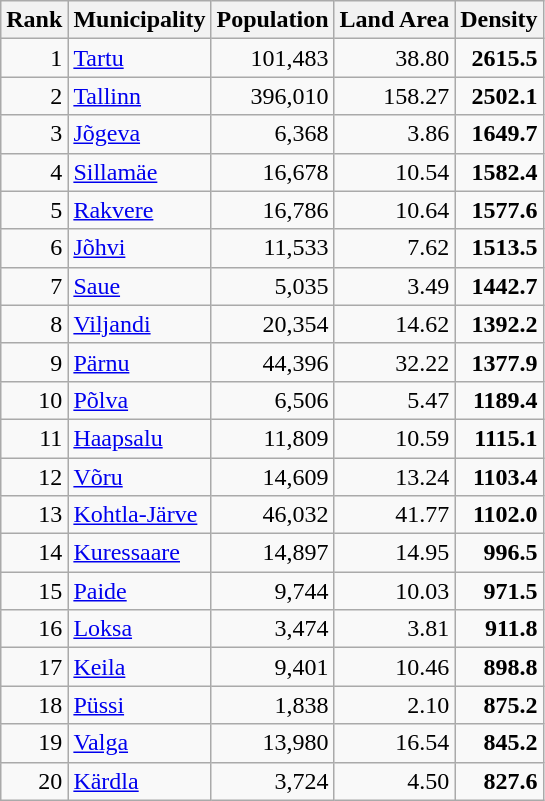<table class="wikitable">
<tr>
<th>Rank</th>
<th>Municipality</th>
<th>Population</th>
<th>Land Area</th>
<th>Density</th>
</tr>
<tr align=right>
<td>1</td>
<td align=left><a href='#'>Tartu</a></td>
<td>101,483</td>
<td>38.80</td>
<td><strong>2615.5</strong></td>
</tr>
<tr align=right>
<td>2</td>
<td align=left><a href='#'>Tallinn</a></td>
<td>396,010</td>
<td>158.27</td>
<td><strong>2502.1</strong></td>
</tr>
<tr align=right>
<td>3</td>
<td align=left><a href='#'>Jõgeva</a></td>
<td>6,368</td>
<td>3.86</td>
<td><strong>1649.7</strong></td>
</tr>
<tr align=right>
<td>4</td>
<td align=left><a href='#'>Sillamäe</a></td>
<td>16,678</td>
<td>10.54</td>
<td><strong>1582.4</strong></td>
</tr>
<tr align=right>
<td>5</td>
<td align=left><a href='#'>Rakvere</a></td>
<td>16,786</td>
<td>10.64</td>
<td><strong>1577.6</strong></td>
</tr>
<tr align=right>
<td>6</td>
<td align=left><a href='#'>Jõhvi</a></td>
<td>11,533</td>
<td>7.62</td>
<td><strong>1513.5</strong></td>
</tr>
<tr align=right>
<td>7</td>
<td align=left><a href='#'>Saue</a></td>
<td>5,035</td>
<td>3.49</td>
<td><strong>1442.7</strong></td>
</tr>
<tr align=right>
<td>8</td>
<td align=left><a href='#'>Viljandi</a></td>
<td>20,354</td>
<td>14.62</td>
<td><strong>1392.2</strong></td>
</tr>
<tr align=right>
<td>9</td>
<td align=left><a href='#'>Pärnu</a></td>
<td>44,396</td>
<td>32.22</td>
<td><strong>1377.9</strong></td>
</tr>
<tr align=right>
<td>10</td>
<td align=left><a href='#'>Põlva</a></td>
<td>6,506</td>
<td>5.47</td>
<td><strong>1189.4</strong></td>
</tr>
<tr align=right>
<td>11</td>
<td align=left><a href='#'>Haapsalu</a></td>
<td>11,809</td>
<td>10.59</td>
<td><strong>1115.1</strong></td>
</tr>
<tr align=right>
<td>12</td>
<td align=left><a href='#'>Võru</a></td>
<td>14,609</td>
<td>13.24</td>
<td><strong>1103.4</strong></td>
</tr>
<tr align=right>
<td>13</td>
<td align=left><a href='#'>Kohtla-Järve</a></td>
<td>46,032</td>
<td>41.77</td>
<td><strong>1102.0</strong></td>
</tr>
<tr align=right>
<td>14</td>
<td align=left><a href='#'>Kuressaare</a></td>
<td>14,897</td>
<td>14.95</td>
<td><strong>996.5</strong></td>
</tr>
<tr align=right>
<td>15</td>
<td align=left><a href='#'>Paide</a></td>
<td>9,744</td>
<td>10.03</td>
<td><strong>971.5</strong></td>
</tr>
<tr align=right>
<td>16</td>
<td align=left><a href='#'>Loksa</a></td>
<td>3,474</td>
<td>3.81</td>
<td><strong>911.8</strong></td>
</tr>
<tr align=right>
<td>17</td>
<td align=left><a href='#'>Keila</a></td>
<td>9,401</td>
<td>10.46</td>
<td><strong>898.8</strong></td>
</tr>
<tr align=right>
<td>18</td>
<td align=left><a href='#'>Püssi</a></td>
<td>1,838</td>
<td>2.10</td>
<td><strong>875.2</strong></td>
</tr>
<tr align=right>
<td>19</td>
<td align=left><a href='#'>Valga</a></td>
<td>13,980</td>
<td>16.54</td>
<td><strong>845.2</strong></td>
</tr>
<tr align=right>
<td>20</td>
<td align=left><a href='#'>Kärdla</a></td>
<td>3,724</td>
<td>4.50</td>
<td><strong>827.6</strong></td>
</tr>
</table>
